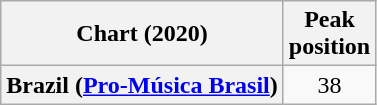<table class="wikitable plainrowheaders" style="text-align:center">
<tr>
<th scope="col">Chart (2020)</th>
<th scope="col">Peak<br>position</th>
</tr>
<tr>
<th scope="row">Brazil (<a href='#'>Pro-Música Brasil</a>)</th>
<td>38</td>
</tr>
</table>
